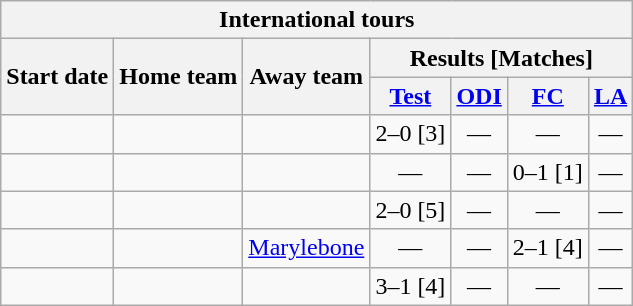<table class="wikitable">
<tr>
<th colspan="7">International tours</th>
</tr>
<tr>
<th rowspan="2">Start date</th>
<th rowspan="2">Home team</th>
<th rowspan="2">Away team</th>
<th colspan="4">Results [Matches]</th>
</tr>
<tr>
<th><a href='#'>Test</a></th>
<th><a href='#'>ODI</a></th>
<th><a href='#'>FC</a></th>
<th><a href='#'>LA</a></th>
</tr>
<tr>
<td><a href='#'></a></td>
<td></td>
<td></td>
<td>2–0 [3]</td>
<td ; style="text-align:center">—</td>
<td ; style="text-align:center">—</td>
<td ; style="text-align:center">—</td>
</tr>
<tr>
<td><a href='#'></a></td>
<td></td>
<td></td>
<td ; style="text-align:center">—</td>
<td ; style="text-align:center">—</td>
<td>0–1 [1]</td>
<td ; style="text-align:center">—</td>
</tr>
<tr>
<td><a href='#'></a></td>
<td></td>
<td></td>
<td>2–0 [5]</td>
<td ; style="text-align:center">—</td>
<td ; style="text-align:center">—</td>
<td ; style="text-align:center">—</td>
</tr>
<tr>
<td><a href='#'></a></td>
<td></td>
<td><a href='#'>Marylebone</a></td>
<td ; style="text-align:center">—</td>
<td ; style="text-align:center">—</td>
<td>2–1 [4]</td>
<td ; style="text-align:center">—</td>
</tr>
<tr>
<td><a href='#'></a></td>
<td></td>
<td></td>
<td>3–1 [4]</td>
<td ; style="text-align:center">—</td>
<td ; style="text-align:center">—</td>
<td ; style="text-align:center">—</td>
</tr>
</table>
